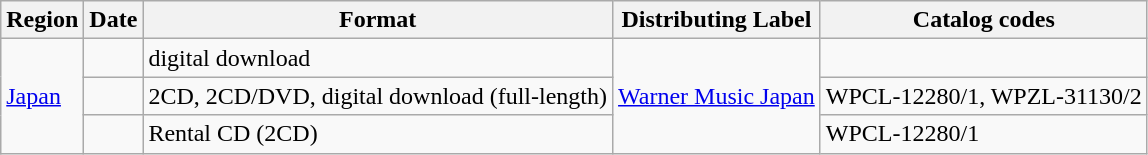<table class="wikitable">
<tr>
<th>Region</th>
<th>Date</th>
<th>Format</th>
<th>Distributing Label</th>
<th>Catalog codes</th>
</tr>
<tr>
<td rowspan="3"><a href='#'>Japan</a></td>
<td></td>
<td>digital download</td>
<td rowspan="3"><a href='#'>Warner Music Japan</a></td>
<td></td>
</tr>
<tr>
<td></td>
<td>2CD, 2CD/DVD, digital download (full-length)</td>
<td>WPCL‐12280/1, WPZL-31130/2</td>
</tr>
<tr>
<td></td>
<td>Rental CD (2CD)</td>
<td>WPCL‐12280/1</td>
</tr>
</table>
